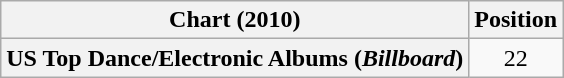<table class="wikitable plainrowheaders" style="text-align:center;">
<tr>
<th scope="col">Chart (2010)</th>
<th scope="col">Position</th>
</tr>
<tr>
<th scope="row">US Top Dance/Electronic Albums (<em>Billboard</em>)</th>
<td>22</td>
</tr>
</table>
